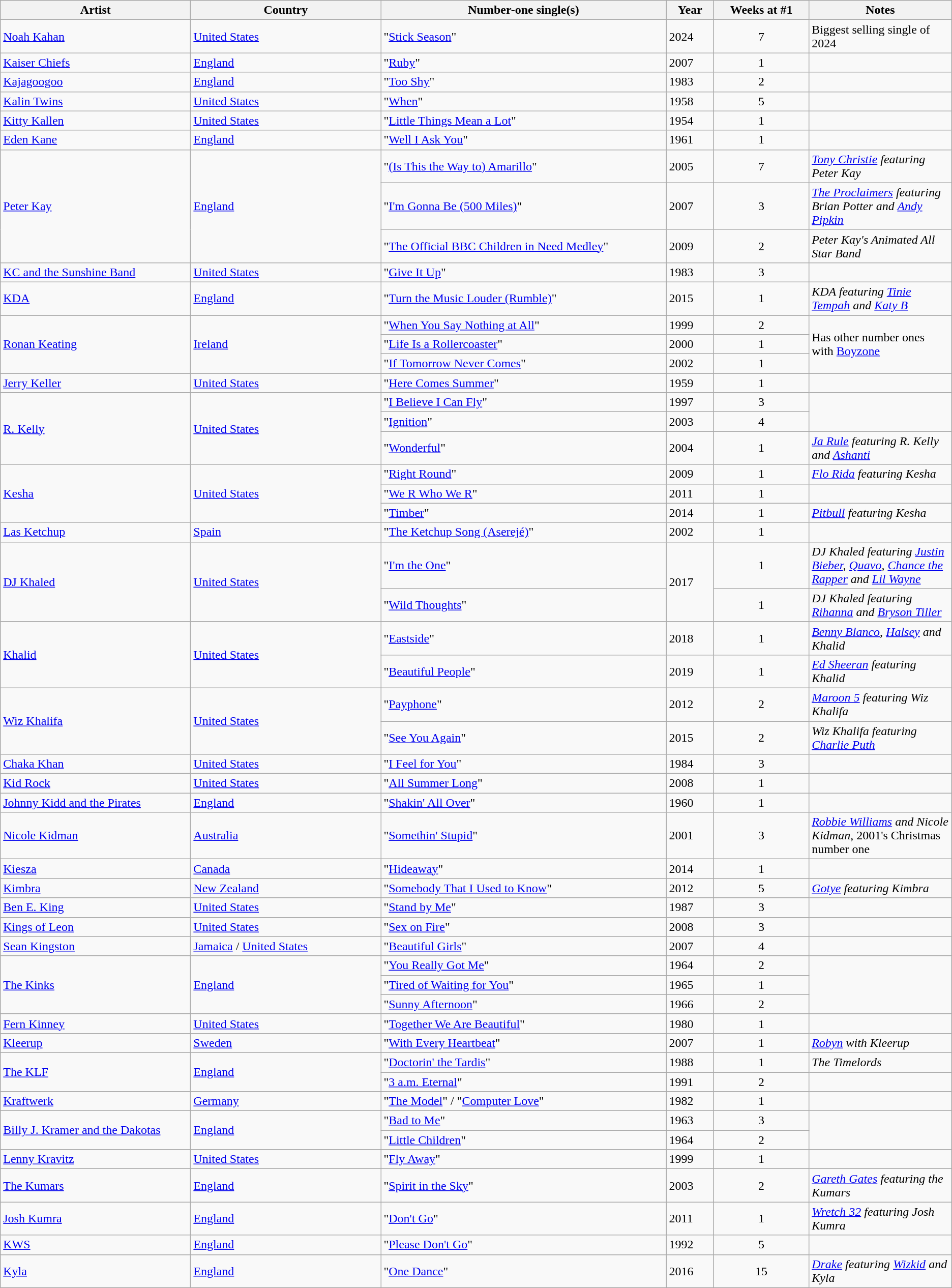<table class="wikitable">
<tr>
<th width="20%">Artist</th>
<th width="20%">Country</th>
<th width="30%">Number-one single(s)</th>
<th width="5%">Year</th>
<th width="10%">Weeks at #1</th>
<th width:"45%">Notes</th>
</tr>
<tr>
<td><a href='#'>Noah Kahan</a></td>
<td><a href='#'>United States</a></td>
<td>"<a href='#'>Stick Season</a>"</td>
<td>2024</td>
<td align=center>7</td>
<td>Biggest selling single of 2024</td>
</tr>
<tr>
<td><a href='#'>Kaiser Chiefs</a></td>
<td><a href='#'>England</a></td>
<td>"<a href='#'>Ruby</a>"</td>
<td>2007</td>
<td align=center>1</td>
<td></td>
</tr>
<tr>
<td><a href='#'>Kajagoogoo</a></td>
<td><a href='#'>England</a></td>
<td>"<a href='#'>Too Shy</a>"</td>
<td>1983</td>
<td align=center>2</td>
<td></td>
</tr>
<tr>
<td><a href='#'>Kalin Twins</a></td>
<td><a href='#'>United States</a></td>
<td>"<a href='#'>When</a>"</td>
<td>1958</td>
<td align=center>5</td>
<td></td>
</tr>
<tr>
<td><a href='#'>Kitty Kallen</a></td>
<td><a href='#'>United States</a></td>
<td>"<a href='#'>Little Things Mean a Lot</a>"</td>
<td>1954</td>
<td align=center>1</td>
<td></td>
</tr>
<tr>
<td><a href='#'>Eden Kane</a></td>
<td><a href='#'>England</a></td>
<td>"<a href='#'>Well I Ask You</a>"</td>
<td>1961</td>
<td align=center>1</td>
<td></td>
</tr>
<tr>
<td rowspan="3"><a href='#'>Peter Kay</a></td>
<td rowspan="3"><a href='#'>England</a></td>
<td>"<a href='#'>(Is This the Way to) Amarillo</a>"</td>
<td>2005</td>
<td align=center>7</td>
<td><em><a href='#'>Tony Christie</a> featuring Peter Kay</em></td>
</tr>
<tr>
<td>"<a href='#'>I'm Gonna Be (500 Miles)</a>"</td>
<td>2007</td>
<td align=center>3</td>
<td><em><a href='#'>The Proclaimers</a> featuring Brian Potter and <a href='#'>Andy Pipkin</a></em></td>
</tr>
<tr>
<td>"<a href='#'>The Official BBC Children in Need Medley</a>"</td>
<td>2009</td>
<td align=center>2</td>
<td><em>Peter Kay's Animated All Star Band</em></td>
</tr>
<tr>
<td><a href='#'>KC and the Sunshine Band</a></td>
<td><a href='#'>United States</a></td>
<td>"<a href='#'>Give It Up</a>"</td>
<td>1983</td>
<td align=center>3</td>
<td></td>
</tr>
<tr>
<td><a href='#'>KDA</a></td>
<td><a href='#'>England</a></td>
<td>"<a href='#'>Turn the Music Louder (Rumble)</a>"</td>
<td>2015</td>
<td align=center>1</td>
<td><em>KDA featuring <a href='#'>Tinie Tempah</a> and <a href='#'>Katy B</a></em></td>
</tr>
<tr>
<td rowspan="3"><a href='#'>Ronan Keating</a></td>
<td rowspan="3"><a href='#'>Ireland</a></td>
<td>"<a href='#'>When You Say Nothing at All</a>"</td>
<td>1999</td>
<td align=center>2</td>
<td rowspan="3">Has other number ones with <a href='#'>Boyzone</a></td>
</tr>
<tr>
<td>"<a href='#'>Life Is a Rollercoaster</a>"</td>
<td>2000</td>
<td align=center>1</td>
</tr>
<tr>
<td>"<a href='#'>If Tomorrow Never Comes</a>"</td>
<td>2002</td>
<td align=center>1</td>
</tr>
<tr>
<td><a href='#'>Jerry Keller</a></td>
<td><a href='#'>United States</a></td>
<td>"<a href='#'>Here Comes Summer</a>"</td>
<td>1959</td>
<td align=center>1</td>
<td></td>
</tr>
<tr>
<td rowspan="3"><a href='#'>R. Kelly</a></td>
<td rowspan="3"><a href='#'>United States</a></td>
<td>"<a href='#'>I Believe I Can Fly</a>"</td>
<td>1997</td>
<td align=center>3</td>
<td rowspan="2"></td>
</tr>
<tr>
<td>"<a href='#'>Ignition</a>"</td>
<td>2003</td>
<td align=center>4</td>
</tr>
<tr>
<td>"<a href='#'>Wonderful</a>"</td>
<td>2004</td>
<td align=center>1</td>
<td><em><a href='#'>Ja Rule</a> featuring R. Kelly and <a href='#'>Ashanti</a></em></td>
</tr>
<tr>
<td rowspan="3"><a href='#'>Kesha</a></td>
<td rowspan="3"><a href='#'>United States</a></td>
<td>"<a href='#'>Right Round</a>"</td>
<td>2009</td>
<td align=center>1</td>
<td><em><a href='#'>Flo Rida</a> featuring Kesha</em></td>
</tr>
<tr>
<td>"<a href='#'>We R Who We R</a>"</td>
<td>2011</td>
<td align=center>1</td>
<td></td>
</tr>
<tr>
<td>"<a href='#'>Timber</a>"</td>
<td>2014</td>
<td align=center>1</td>
<td><em><a href='#'>Pitbull</a> featuring Kesha</em></td>
</tr>
<tr>
<td><a href='#'>Las Ketchup</a></td>
<td><a href='#'>Spain</a></td>
<td>"<a href='#'>The Ketchup Song (Aserejé)</a>"</td>
<td>2002</td>
<td align=center>1</td>
<td></td>
</tr>
<tr>
<td rowspan="2"><a href='#'>DJ Khaled</a></td>
<td rowspan="2"><a href='#'>United States</a></td>
<td>"<a href='#'>I'm the One</a>"</td>
<td rowspan="2">2017</td>
<td align=center>1</td>
<td><em>DJ Khaled featuring <a href='#'>Justin Bieber</a>, <a href='#'>Quavo</a>, <a href='#'>Chance the Rapper</a> and <a href='#'>Lil Wayne</a></em></td>
</tr>
<tr>
<td>"<a href='#'>Wild Thoughts</a>"</td>
<td align=center>1</td>
<td><em>DJ Khaled featuring <a href='#'>Rihanna</a> and <a href='#'>Bryson Tiller</a></em></td>
</tr>
<tr>
<td rowspan="2"><a href='#'>Khalid</a></td>
<td rowspan="2"><a href='#'>United States</a></td>
<td>"<a href='#'>Eastside</a>"</td>
<td>2018</td>
<td align=center>1</td>
<td><em><a href='#'>Benny Blanco</a>, <a href='#'>Halsey</a> and Khalid</em></td>
</tr>
<tr>
<td>"<a href='#'>Beautiful People</a>"</td>
<td>2019</td>
<td align=center>1</td>
<td><em><a href='#'>Ed Sheeran</a> featuring Khalid</em></td>
</tr>
<tr>
<td rowspan="2"><a href='#'>Wiz Khalifa</a></td>
<td rowspan="2"><a href='#'>United States</a></td>
<td>"<a href='#'>Payphone</a>"</td>
<td>2012</td>
<td align=center>2</td>
<td><em><a href='#'>Maroon 5</a> featuring Wiz Khalifa</em></td>
</tr>
<tr>
<td>"<a href='#'>See You Again</a>"</td>
<td>2015</td>
<td align=center>2</td>
<td><em>Wiz Khalifa featuring <a href='#'>Charlie Puth</a></em></td>
</tr>
<tr>
<td><a href='#'>Chaka Khan</a></td>
<td><a href='#'>United States</a></td>
<td>"<a href='#'>I Feel for You</a>"</td>
<td>1984</td>
<td align=center>3</td>
<td></td>
</tr>
<tr>
<td><a href='#'>Kid Rock</a></td>
<td><a href='#'>United States</a></td>
<td>"<a href='#'>All Summer Long</a>"</td>
<td>2008</td>
<td align=center>1</td>
<td></td>
</tr>
<tr>
<td><a href='#'>Johnny Kidd and the Pirates</a></td>
<td><a href='#'>England</a></td>
<td>"<a href='#'>Shakin' All Over</a>"</td>
<td>1960</td>
<td align=center>1</td>
<td></td>
</tr>
<tr>
<td><a href='#'>Nicole Kidman</a></td>
<td><a href='#'>Australia</a></td>
<td>"<a href='#'>Somethin' Stupid</a>"</td>
<td>2001</td>
<td align=center>3</td>
<td><em><a href='#'>Robbie Williams</a> and Nicole Kidman</em>, 2001's Christmas number one</td>
</tr>
<tr>
<td><a href='#'>Kiesza</a></td>
<td><a href='#'>Canada</a></td>
<td>"<a href='#'>Hideaway</a>"</td>
<td>2014</td>
<td align=center>1</td>
<td></td>
</tr>
<tr>
<td><a href='#'>Kimbra</a></td>
<td><a href='#'>New Zealand</a></td>
<td>"<a href='#'>Somebody That I Used to Know</a>"</td>
<td>2012</td>
<td align=center>5</td>
<td><em><a href='#'>Gotye</a> featuring Kimbra</em></td>
</tr>
<tr>
<td><a href='#'>Ben E. King</a></td>
<td><a href='#'>United States</a></td>
<td>"<a href='#'>Stand by Me</a>"</td>
<td>1987</td>
<td align=center>3</td>
<td></td>
</tr>
<tr>
<td><a href='#'>Kings of Leon</a></td>
<td><a href='#'>United States</a></td>
<td>"<a href='#'>Sex on Fire</a>"</td>
<td>2008</td>
<td align=center>3</td>
<td></td>
</tr>
<tr>
<td><a href='#'>Sean Kingston</a></td>
<td><a href='#'>Jamaica</a> / <a href='#'>United States</a></td>
<td>"<a href='#'>Beautiful Girls</a>"</td>
<td>2007</td>
<td align=center>4</td>
<td></td>
</tr>
<tr>
<td rowspan="3"><a href='#'>The Kinks</a></td>
<td rowspan="3"><a href='#'>England</a></td>
<td>"<a href='#'>You Really Got Me</a>"</td>
<td>1964</td>
<td align=center>2</td>
<td rowspan="3"></td>
</tr>
<tr>
<td>"<a href='#'>Tired of Waiting for You</a>"</td>
<td>1965</td>
<td align=center>1</td>
</tr>
<tr>
<td>"<a href='#'>Sunny Afternoon</a>"</td>
<td>1966</td>
<td align=center>2</td>
</tr>
<tr>
<td><a href='#'>Fern Kinney</a></td>
<td><a href='#'>United States</a></td>
<td>"<a href='#'>Together We Are Beautiful</a>"</td>
<td>1980</td>
<td align=center>1</td>
<td></td>
</tr>
<tr>
<td><a href='#'>Kleerup</a></td>
<td><a href='#'>Sweden</a></td>
<td>"<a href='#'>With Every Heartbeat</a>"</td>
<td>2007</td>
<td align=center>1</td>
<td><em><a href='#'>Robyn</a> with Kleerup</em></td>
</tr>
<tr>
<td rowspan="2"><a href='#'>The KLF</a></td>
<td rowspan="2"><a href='#'>England</a></td>
<td>"<a href='#'>Doctorin' the Tardis</a>"</td>
<td>1988</td>
<td align=center>1</td>
<td><em>The Timelords</em></td>
</tr>
<tr>
<td>"<a href='#'>3 a.m. Eternal</a>"</td>
<td>1991</td>
<td align=center>2</td>
<td></td>
</tr>
<tr>
<td><a href='#'>Kraftwerk</a></td>
<td><a href='#'>Germany</a></td>
<td>"<a href='#'>The Model</a>" / "<a href='#'>Computer Love</a>"</td>
<td>1982</td>
<td align=center>1</td>
<td></td>
</tr>
<tr>
<td rowspan="2"><a href='#'>Billy J. Kramer and the Dakotas</a></td>
<td rowspan="2"><a href='#'>England</a></td>
<td>"<a href='#'>Bad to Me</a>"</td>
<td>1963</td>
<td align=center>3</td>
<td rowspan="2"></td>
</tr>
<tr>
<td>"<a href='#'>Little Children</a>"</td>
<td>1964</td>
<td align=center>2</td>
</tr>
<tr>
<td><a href='#'>Lenny Kravitz</a></td>
<td><a href='#'>United States</a></td>
<td>"<a href='#'>Fly Away</a>"</td>
<td>1999</td>
<td align=center>1</td>
<td></td>
</tr>
<tr>
<td><a href='#'>The Kumars</a></td>
<td><a href='#'>England</a></td>
<td>"<a href='#'>Spirit in the Sky</a>"</td>
<td>2003</td>
<td align=center>2</td>
<td><em><a href='#'>Gareth Gates</a> featuring the Kumars</em></td>
</tr>
<tr>
<td><a href='#'>Josh Kumra</a></td>
<td><a href='#'>England</a></td>
<td>"<a href='#'>Don't Go</a>"</td>
<td>2011</td>
<td align=center>1</td>
<td><em><a href='#'>Wretch 32</a> featuring Josh Kumra</em></td>
</tr>
<tr>
<td><a href='#'>KWS</a></td>
<td><a href='#'>England</a></td>
<td>"<a href='#'>Please Don't Go</a>"</td>
<td>1992</td>
<td align=center>5</td>
<td></td>
</tr>
<tr>
<td><a href='#'>Kyla</a></td>
<td><a href='#'>England</a></td>
<td>"<a href='#'>One Dance</a>"</td>
<td>2016</td>
<td align=center>15</td>
<td><em><a href='#'>Drake</a> featuring <a href='#'>Wizkid</a> and Kyla</em></td>
</tr>
</table>
